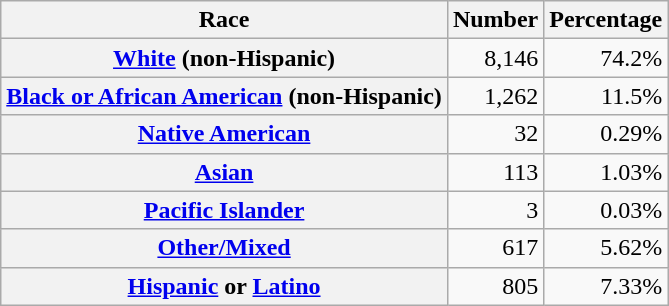<table class="wikitable" style="text-align:right">
<tr>
<th scope="col">Race</th>
<th scope="col">Number</th>
<th scope="col">Percentage</th>
</tr>
<tr>
<th scope="row"><a href='#'>White</a> (non-Hispanic)</th>
<td>8,146</td>
<td>74.2%</td>
</tr>
<tr>
<th scope="row"><a href='#'>Black or African American</a> (non-Hispanic)</th>
<td>1,262</td>
<td>11.5%</td>
</tr>
<tr>
<th scope="row"><a href='#'>Native American</a></th>
<td>32</td>
<td>0.29%</td>
</tr>
<tr>
<th scope="row"><a href='#'>Asian</a></th>
<td>113</td>
<td>1.03%</td>
</tr>
<tr>
<th scope="row"><a href='#'>Pacific Islander</a></th>
<td>3</td>
<td>0.03%</td>
</tr>
<tr>
<th scope="row"><a href='#'>Other/Mixed</a></th>
<td>617</td>
<td>5.62%</td>
</tr>
<tr>
<th scope="row"><a href='#'>Hispanic</a> or <a href='#'>Latino</a></th>
<td>805</td>
<td>7.33%</td>
</tr>
</table>
